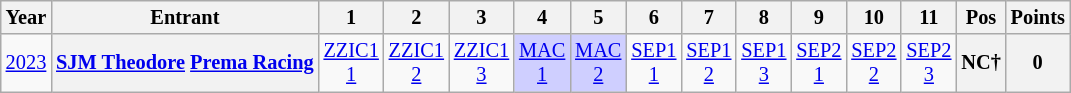<table class="wikitable" style="text-align:center; font-size:85%">
<tr>
<th>Year</th>
<th>Entrant</th>
<th>1</th>
<th>2</th>
<th>3</th>
<th>4</th>
<th>5</th>
<th>6</th>
<th>7</th>
<th>8</th>
<th>9</th>
<th>10</th>
<th>11</th>
<th>Pos</th>
<th>Points</th>
</tr>
<tr>
<td><a href='#'>2023</a></td>
<th nowrap><a href='#'>SJM Theodore</a> <a href='#'>Prema Racing</a></th>
<td style="background:#;"><a href='#'>ZZIC1<br>1</a><br></td>
<td style="background:#;"><a href='#'>ZZIC1<br>2</a><br></td>
<td style="background:#;"><a href='#'>ZZIC1<br>3</a><br></td>
<td style="background:#CFCFFF;"><a href='#'>MAC<br>1</a><br></td>
<td style="background:#CFCFFF;"><a href='#'>MAC<br>2</a><br></td>
<td style="background:#;"><a href='#'>SEP1<br>1</a><br></td>
<td style="background:#;"><a href='#'>SEP1<br>2</a><br></td>
<td style="background:#;"><a href='#'>SEP1<br>3</a><br></td>
<td style="background:#;"><a href='#'>SEP2<br>1</a><br></td>
<td style="background:#;"><a href='#'>SEP2<br>2</a><br></td>
<td style="background:#;"><a href='#'>SEP2<br>3</a><br></td>
<th>NC†</th>
<th>0</th>
</tr>
</table>
